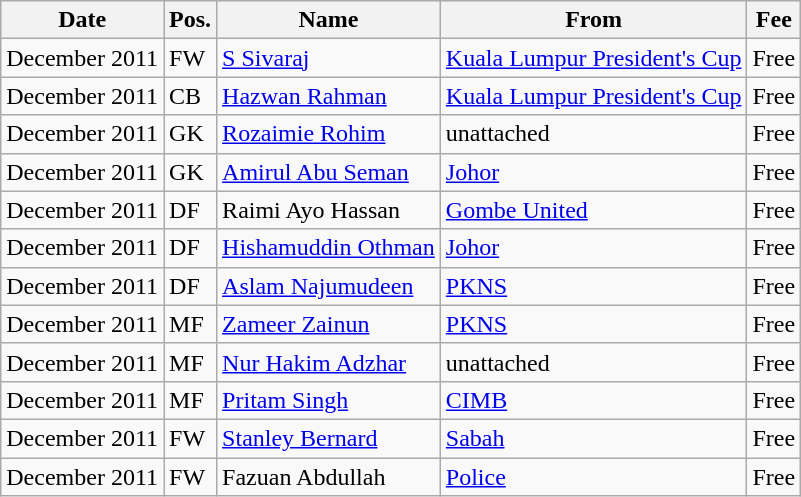<table class="wikitable">
<tr>
<th>Date</th>
<th>Pos.</th>
<th>Name</th>
<th>From</th>
<th>Fee</th>
</tr>
<tr>
<td>December 2011</td>
<td>FW</td>
<td> <a href='#'>S Sivaraj</a></td>
<td> <a href='#'>Kuala Lumpur President's Cup</a></td>
<td>Free</td>
</tr>
<tr>
<td>December 2011</td>
<td>CB</td>
<td> <a href='#'>Hazwan Rahman</a></td>
<td> <a href='#'>Kuala Lumpur President's Cup</a></td>
<td>Free</td>
</tr>
<tr>
<td>December 2011</td>
<td>GK</td>
<td> <a href='#'>Rozaimie Rohim</a></td>
<td>unattached</td>
<td>Free</td>
</tr>
<tr>
<td>December 2011</td>
<td>GK</td>
<td> <a href='#'>Amirul Abu Seman</a></td>
<td> <a href='#'>Johor</a></td>
<td>Free</td>
</tr>
<tr>
<td>December 2011</td>
<td>DF</td>
<td> Raimi Ayo Hassan</td>
<td> <a href='#'>Gombe United</a></td>
<td>Free</td>
</tr>
<tr>
<td>December 2011</td>
<td>DF</td>
<td> <a href='#'>Hishamuddin Othman</a></td>
<td> <a href='#'>Johor</a></td>
<td>Free</td>
</tr>
<tr>
<td>December 2011</td>
<td>DF</td>
<td> <a href='#'>Aslam Najumudeen</a></td>
<td> <a href='#'>PKNS</a></td>
<td>Free</td>
</tr>
<tr>
<td>December 2011</td>
<td>MF</td>
<td> <a href='#'>Zameer Zainun</a></td>
<td> <a href='#'>PKNS</a></td>
<td>Free</td>
</tr>
<tr>
<td>December 2011</td>
<td>MF</td>
<td> <a href='#'>Nur Hakim Adzhar</a></td>
<td>unattached</td>
<td>Free</td>
</tr>
<tr>
<td>December 2011</td>
<td>MF</td>
<td> <a href='#'>Pritam Singh</a></td>
<td> <a href='#'>CIMB</a></td>
<td>Free</td>
</tr>
<tr>
<td>December 2011</td>
<td>FW</td>
<td> <a href='#'>Stanley Bernard</a></td>
<td> <a href='#'>Sabah</a></td>
<td>Free</td>
</tr>
<tr>
<td>December 2011</td>
<td>FW</td>
<td> Fazuan Abdullah</td>
<td> <a href='#'>Police</a></td>
<td>Free</td>
</tr>
</table>
